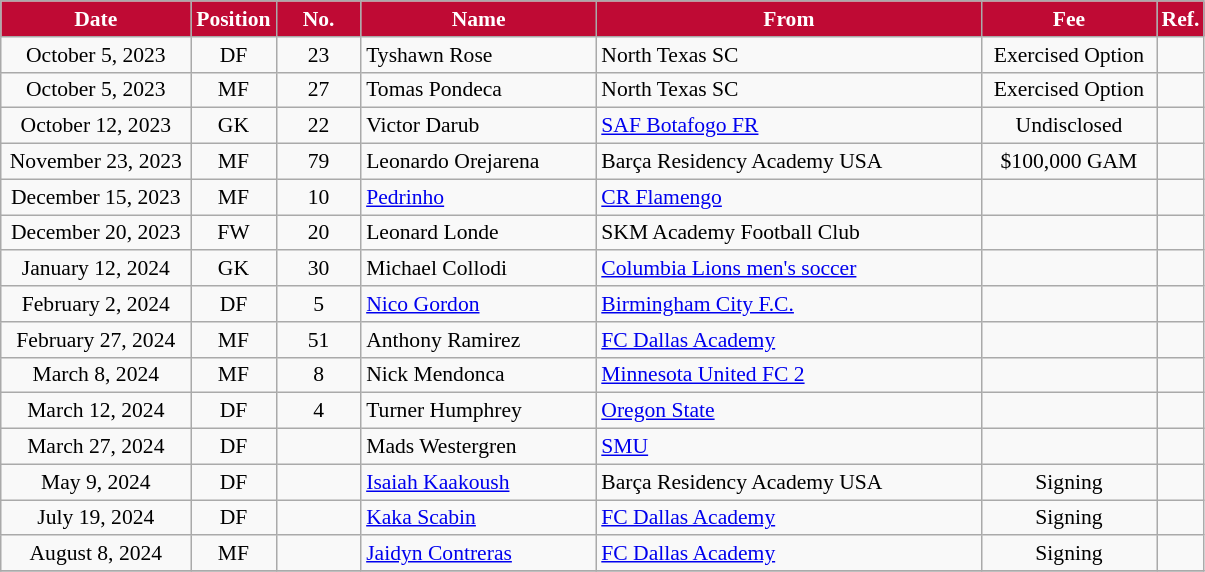<table class="wikitable" style="text-align:center; font-size:90%; ">
<tr>
<th style="background:#BF0A34; color:#FFFFFF; width:120px;">Date</th>
<th style="background:#BF0A34; color:#FFFFFF; width:50px;">Position</th>
<th style="background:#BF0A34; color:#FFFFFF; width:50px;">No.</th>
<th style="background:#BF0A34; color:#FFFFFF; width:150px;">Name</th>
<th style="background:#BF0A34; color:#FFFFFF; width:250px;">From</th>
<th style="background:#BF0A34; color:#FFFFFF; width:110px;">Fee</th>
<th style="background:#BF0A34; color:#FFFFFF; width:25px;">Ref.</th>
</tr>
<tr>
<td>October 5, 2023</td>
<td>DF</td>
<td>23</td>
<td align="left"> Tyshawn Rose</td>
<td align="left"> North Texas SC</td>
<td>Exercised Option</td>
<td></td>
</tr>
<tr>
<td>October 5, 2023</td>
<td>MF</td>
<td>27</td>
<td align="left"> Tomas Pondeca</td>
<td align="left"> North Texas SC</td>
<td>Exercised Option</td>
<td></td>
</tr>
<tr>
<td>October 12, 2023</td>
<td>GK</td>
<td>22</td>
<td align="left"> Victor Darub</td>
<td align="left"> <a href='#'>SAF Botafogo FR</a></td>
<td>Undisclosed</td>
<td></td>
</tr>
<tr>
<td>November 23, 2023</td>
<td>MF</td>
<td>79</td>
<td align="left"> Leonardo Orejarena</td>
<td align="left"> Barça Residency Academy USA</td>
<td>$100,000 GAM</td>
<td></td>
</tr>
<tr>
<td>December 15, 2023</td>
<td>MF</td>
<td>10</td>
<td align="left"> <a href='#'>Pedrinho</a></td>
<td align="left"> <a href='#'>CR Flamengo</a></td>
<td></td>
<td></td>
</tr>
<tr>
<td>December 20, 2023</td>
<td>FW</td>
<td>20</td>
<td align="left"> Leonard Londe</td>
<td align="left"> SKM Academy Football Club</td>
<td></td>
<td></td>
</tr>
<tr>
<td>January 12, 2024</td>
<td>GK</td>
<td>30</td>
<td align="left"> Michael Collodi</td>
<td align="left"> <a href='#'>Columbia Lions men's soccer</a></td>
<td></td>
<td></td>
</tr>
<tr>
<td>February 2, 2024</td>
<td>DF</td>
<td>5</td>
<td align="left"> <a href='#'>Nico Gordon</a></td>
<td align="left"> <a href='#'>Birmingham City F.C.</a></td>
<td></td>
<td></td>
</tr>
<tr>
<td>February 27, 2024</td>
<td>MF</td>
<td>51</td>
<td align="left"> Anthony Ramirez</td>
<td align="left"> <a href='#'>FC Dallas Academy</a></td>
<td></td>
<td></td>
</tr>
<tr>
<td>March 8, 2024</td>
<td>MF</td>
<td>8</td>
<td align="left"> Nick Mendonca</td>
<td align="left"> <a href='#'>Minnesota United FC 2</a></td>
<td></td>
<td></td>
</tr>
<tr>
<td>March 12, 2024</td>
<td>DF</td>
<td>4</td>
<td align="left"> Turner Humphrey</td>
<td align="left"> <a href='#'>Oregon State</a></td>
<td></td>
<td></td>
</tr>
<tr>
<td>March 27, 2024</td>
<td>DF</td>
<td></td>
<td align="left"> Mads Westergren</td>
<td align="left"> <a href='#'>SMU</a></td>
<td></td>
<td></td>
</tr>
<tr>
<td>May 9, 2024</td>
<td>DF</td>
<td></td>
<td align="left"> <a href='#'>Isaiah Kaakoush</a></td>
<td align="left"> Barça Residency Academy USA</td>
<td>Signing</td>
<td></td>
</tr>
<tr>
<td>July 19, 2024</td>
<td>DF</td>
<td></td>
<td align="left"> <a href='#'>Kaka Scabin</a></td>
<td align="left"> <a href='#'> FC Dallas Academy</a></td>
<td>Signing</td>
<td></td>
</tr>
<tr>
<td>August 8, 2024</td>
<td>MF</td>
<td></td>
<td align="left"> <a href='#'>Jaidyn Contreras</a></td>
<td align="left"> <a href='#'> FC Dallas Academy</a></td>
<td>Signing</td>
<td></td>
</tr>
<tr>
</tr>
</table>
